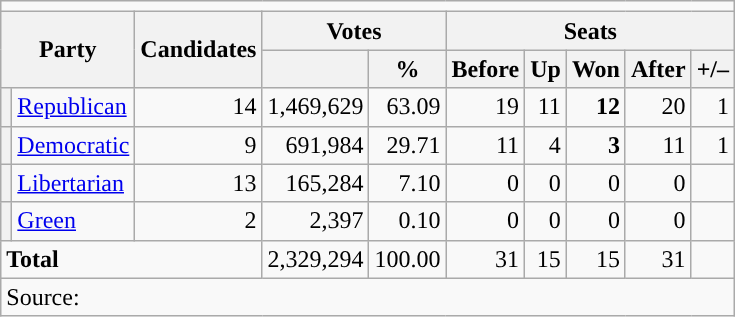<table class="wikitable">
<tr>
<td colspan=15 align=center></td>
</tr>
<tr>
<th rowspan="2" colspan="2">Party</th>
<th rowspan="2">Candidates</th>
<th colspan="2">Votes</th>
<th colspan="5">Seats</th>
</tr>
<tr>
<th></th>
<th>%</th>
<th>Before</th>
<th>Up</th>
<th>Won</th>
<th>After</th>
<th>+/–</th>
</tr>
<tr>
<th style="background-color:"></th>
<td><a href='#'>Republican</a></td>
<td align="right">14</td>
<td align="right">1,469,629</td>
<td align="right">63.09</td>
<td align="right">19</td>
<td align="right">11</td>
<td align="right"><strong>12</strong></td>
<td align="right">20</td>
<td align="right">1</td>
</tr>
<tr>
<th style="background-color:"></th>
<td><a href='#'>Democratic</a></td>
<td align="right">9</td>
<td align="right">691,984</td>
<td align="right">29.71</td>
<td align="right">11</td>
<td align="right">4</td>
<td align="right"><strong>3</strong></td>
<td align="right">11</td>
<td align="right">1</td>
</tr>
<tr>
<th style="background-color:"></th>
<td><a href='#'>Libertarian</a></td>
<td align="right">13</td>
<td align="right">165,284</td>
<td align="right">7.10</td>
<td align="right">0</td>
<td align="right">0</td>
<td align="right">0</td>
<td align="right">0</td>
<td align="right"></td>
</tr>
<tr>
<th style="background-color:"></th>
<td><a href='#'>Green</a></td>
<td align="right">2</td>
<td align="right">2,397</td>
<td align="right">0.10</td>
<td align="right">0</td>
<td align="right">0</td>
<td align="right">0</td>
<td align="right">0</td>
<td align="right"></td>
</tr>
<tr>
<td colspan="3" align="left"><strong>Total</strong></td>
<td align="right">2,329,294</td>
<td align="right">100.00</td>
<td align="right">31</td>
<td align="right">15</td>
<td align="right">15</td>
<td align="right">31</td>
<td align="right"></td>
</tr>
<tr>
<td colspan="10">Source:</td>
</tr>
</table>
